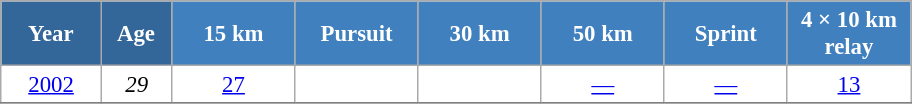<table class="wikitable" style="font-size:95%; text-align:center; border:grey solid 1px; border-collapse:collapse; background:#ffffff;">
<tr>
<th style="background-color:#369; color:white; width:60px;"> Year </th>
<th style="background-color:#369; color:white; width:40px;"> Age </th>
<th style="background-color:#4180be; color:white; width:75px;"> 15 km </th>
<th style="background-color:#4180be; color:white; width:75px;"> Pursuit </th>
<th style="background-color:#4180be; color:white; width:75px;"> 30 km </th>
<th style="background-color:#4180be; color:white; width:75px;"> 50 km </th>
<th style="background-color:#4180be; color:white; width:75px;"> Sprint </th>
<th style="background-color:#4180be; color:white; width:75px;"> 4 × 10 km <br> relay </th>
</tr>
<tr>
<td><a href='#'>2002</a></td>
<td><em>29</em></td>
<td><a href='#'>27</a></td>
<td><a href='#'></a></td>
<td><a href='#'></a></td>
<td><a href='#'>—</a></td>
<td><a href='#'>—</a></td>
<td><a href='#'>13</a></td>
</tr>
<tr>
</tr>
</table>
